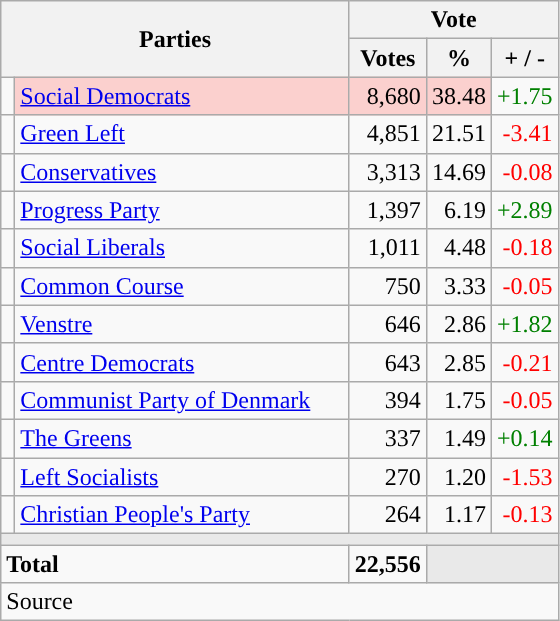<table class="wikitable" style="text-align:right;">
<tr>
<th style="text-align:centre;" rowspan="2" colspan="2" width="225">Parties</th>
<th colspan="3">Vote</th>
</tr>
<tr>
<th width="15">Votes</th>
<th width="15">%</th>
<th width="15">+ / -</th>
</tr>
<tr>
<td width="2" style="color:inherit;background:"></td>
<td bgcolor=#fbd0ce  align="left"><a href='#'>Social Democrats</a></td>
<td bgcolor=#fbd0ce>8,680</td>
<td bgcolor=#fbd0ce>38.48</td>
<td style=color:green;>+1.75</td>
</tr>
<tr>
<td width="2" style="color:inherit;background:"></td>
<td align="left"><a href='#'>Green Left</a></td>
<td>4,851</td>
<td>21.51</td>
<td style=color:red;>-3.41</td>
</tr>
<tr>
<td width="2" style="color:inherit;background:"></td>
<td align="left"><a href='#'>Conservatives</a></td>
<td>3,313</td>
<td>14.69</td>
<td style=color:red;>-0.08</td>
</tr>
<tr>
<td width="2" style="color:inherit;background:"></td>
<td align="left"><a href='#'>Progress Party</a></td>
<td>1,397</td>
<td>6.19</td>
<td style=color:green;>+2.89</td>
</tr>
<tr>
<td width="2" style="color:inherit;background:"></td>
<td align="left"><a href='#'>Social Liberals</a></td>
<td>1,011</td>
<td>4.48</td>
<td style=color:red;>-0.18</td>
</tr>
<tr>
<td width="2" style="color:inherit;background:"></td>
<td align="left"><a href='#'>Common Course</a></td>
<td>750</td>
<td>3.33</td>
<td style=color:red;>-0.05</td>
</tr>
<tr>
<td width="2" style="color:inherit;background:"></td>
<td align="left"><a href='#'>Venstre</a></td>
<td>646</td>
<td>2.86</td>
<td style=color:green;>+1.82</td>
</tr>
<tr>
<td width="2" style="color:inherit;background:"></td>
<td align="left"><a href='#'>Centre Democrats</a></td>
<td>643</td>
<td>2.85</td>
<td style=color:red;>-0.21</td>
</tr>
<tr>
<td width="2" style="color:inherit;background:"></td>
<td align="left"><a href='#'>Communist Party of Denmark</a></td>
<td>394</td>
<td>1.75</td>
<td style=color:red;>-0.05</td>
</tr>
<tr>
<td width="2" style="color:inherit;background:"></td>
<td align="left"><a href='#'>The Greens</a></td>
<td>337</td>
<td>1.49</td>
<td style=color:green;>+0.14</td>
</tr>
<tr>
<td width="2" style="color:inherit;background:"></td>
<td align="left"><a href='#'>Left Socialists</a></td>
<td>270</td>
<td>1.20</td>
<td style=color:red;>-1.53</td>
</tr>
<tr>
<td width="2" style="color:inherit;background:"></td>
<td align="left"><a href='#'>Christian People's Party</a></td>
<td>264</td>
<td>1.17</td>
<td style=color:red;>-0.13</td>
</tr>
<tr>
<td colspan="7" bgcolor="#E9E9E9"></td>
</tr>
<tr>
<td align="left" colspan="2"><strong>Total</strong></td>
<td><strong>22,556</strong></td>
<td bgcolor="#E9E9E9" colspan="2"></td>
</tr>
<tr>
<td align="left" colspan="6">Source</td>
</tr>
</table>
